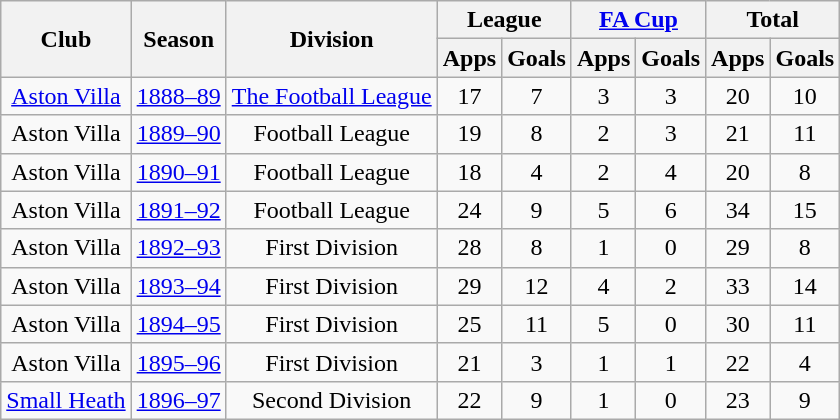<table class="wikitable" style="text-align:center;">
<tr>
<th rowspan="2">Club</th>
<th rowspan="2">Season</th>
<th rowspan="2">Division</th>
<th colspan="2">League</th>
<th colspan="2"><a href='#'>FA Cup</a></th>
<th colspan="2">Total</th>
</tr>
<tr>
<th>Apps</th>
<th>Goals</th>
<th>Apps</th>
<th>Goals</th>
<th>Apps</th>
<th>Goals</th>
</tr>
<tr>
<td><a href='#'>Aston Villa</a></td>
<td><a href='#'>1888–89</a></td>
<td><a href='#'>The Football League</a></td>
<td>17</td>
<td>7</td>
<td>3</td>
<td>3</td>
<td>20</td>
<td>10</td>
</tr>
<tr>
<td>Aston Villa</td>
<td><a href='#'>1889–90</a></td>
<td>Football League</td>
<td>19</td>
<td>8</td>
<td>2</td>
<td>3</td>
<td>21</td>
<td>11</td>
</tr>
<tr>
<td>Aston Villa</td>
<td><a href='#'>1890–91</a></td>
<td>Football League</td>
<td>18</td>
<td>4</td>
<td>2</td>
<td>4</td>
<td>20</td>
<td>8</td>
</tr>
<tr>
<td>Aston Villa</td>
<td><a href='#'>1891–92</a></td>
<td>Football League</td>
<td>24</td>
<td>9</td>
<td>5</td>
<td>6</td>
<td>34</td>
<td>15</td>
</tr>
<tr>
<td>Aston Villa</td>
<td><a href='#'>1892–93</a></td>
<td>First Division</td>
<td>28</td>
<td>8</td>
<td>1</td>
<td>0</td>
<td>29</td>
<td>8</td>
</tr>
<tr>
<td>Aston Villa</td>
<td><a href='#'>1893–94</a></td>
<td>First Division</td>
<td>29</td>
<td>12</td>
<td>4</td>
<td>2</td>
<td>33</td>
<td>14</td>
</tr>
<tr>
<td>Aston Villa</td>
<td><a href='#'>1894–95</a></td>
<td>First Division</td>
<td>25</td>
<td>11</td>
<td>5</td>
<td>0</td>
<td>30</td>
<td>11</td>
</tr>
<tr>
<td>Aston Villa</td>
<td><a href='#'>1895–96</a></td>
<td>First Division</td>
<td>21</td>
<td>3</td>
<td>1</td>
<td>1</td>
<td>22</td>
<td>4</td>
</tr>
<tr>
<td><a href='#'>Small Heath</a></td>
<td><a href='#'>1896–97</a></td>
<td>Second Division</td>
<td>22</td>
<td>9</td>
<td>1</td>
<td>0</td>
<td>23</td>
<td>9</td>
</tr>
</table>
